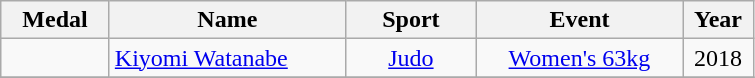<table class="wikitable"  style="font-size:100%;  text-align:center;">
<tr>
<th width="65">Medal</th>
<th width="150">Name</th>
<th width="80">Sport</th>
<th width="130">Event</th>
<th width="40">Year</th>
</tr>
<tr>
<td></td>
<td align=left><a href='#'>Kiyomi Watanabe</a></td>
<td><a href='#'>Judo</a></td>
<td><a href='#'>Women's 63kg</a></td>
<td>2018</td>
</tr>
<tr>
</tr>
</table>
